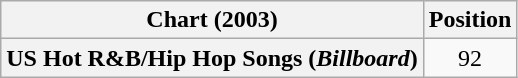<table class="wikitable plainrowheaders" style="text-align:center">
<tr>
<th scope="col">Chart (2003)</th>
<th scope="col">Position</th>
</tr>
<tr>
<th scope="row">US Hot R&B/Hip Hop Songs (<em>Billboard</em>)</th>
<td>92</td>
</tr>
</table>
